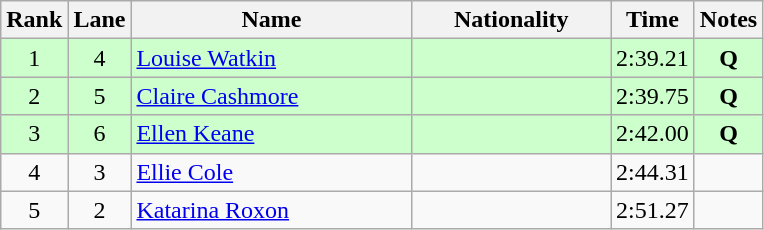<table class="wikitable sortable" style="text-align:center">
<tr>
<th>Rank</th>
<th>Lane</th>
<th style="width:180px">Name</th>
<th style="width:125px">Nationality</th>
<th>Time</th>
<th>Notes</th>
</tr>
<tr style="background:#cfc;">
<td>1</td>
<td>4</td>
<td style="text-align:left;"><a href='#'>Louise Watkin</a></td>
<td style="text-align:left;"></td>
<td>2:39.21</td>
<td><strong>Q</strong></td>
</tr>
<tr style="background:#cfc;">
<td>2</td>
<td>5</td>
<td style="text-align:left;"><a href='#'>Claire Cashmore</a></td>
<td style="text-align:left;"></td>
<td>2:39.75</td>
<td><strong>Q</strong></td>
</tr>
<tr style="background:#cfc;">
<td>3</td>
<td>6</td>
<td style="text-align:left;"><a href='#'>Ellen Keane</a></td>
<td style="text-align:left;"></td>
<td>2:42.00</td>
<td><strong>Q</strong></td>
</tr>
<tr>
<td>4</td>
<td>3</td>
<td style="text-align:left;"><a href='#'>Ellie Cole</a></td>
<td style="text-align:left;"></td>
<td>2:44.31</td>
<td></td>
</tr>
<tr>
<td>5</td>
<td>2</td>
<td style="text-align:left;"><a href='#'>Katarina Roxon</a></td>
<td style="text-align:left;"></td>
<td>2:51.27</td>
<td></td>
</tr>
</table>
